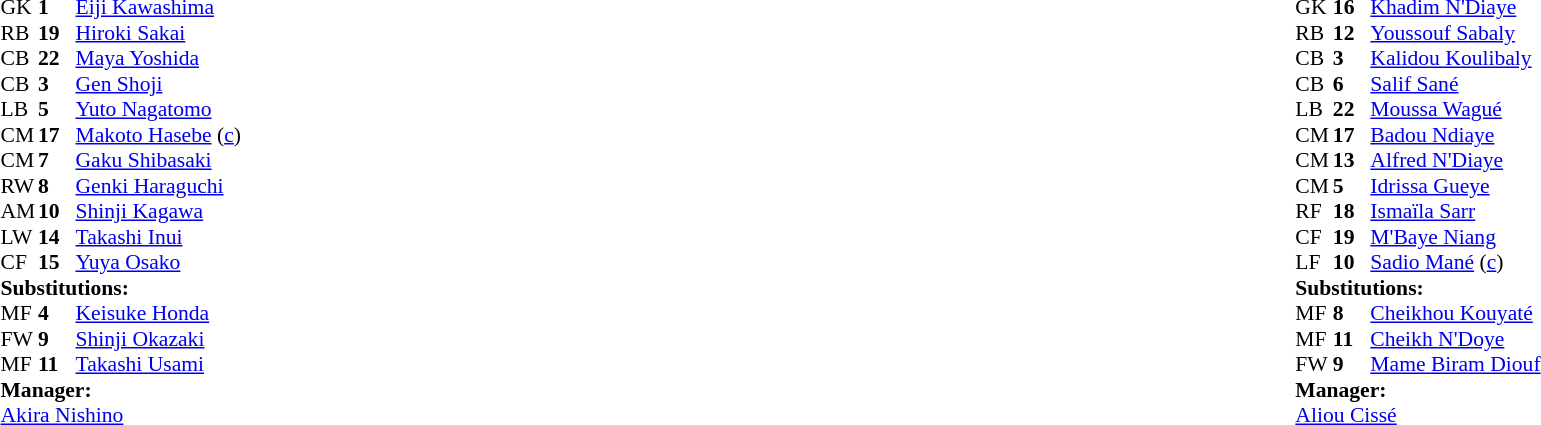<table width="100%">
<tr>
<td valign="top" width="40%"><br><table style="font-size:90%" cellspacing="0" cellpadding="0">
<tr>
<th width=25></th>
<th width=25></th>
</tr>
<tr>
<td>GK</td>
<td><strong>1</strong></td>
<td><a href='#'>Eiji Kawashima</a></td>
</tr>
<tr>
<td>RB</td>
<td><strong>19</strong></td>
<td><a href='#'>Hiroki Sakai</a></td>
</tr>
<tr>
<td>CB</td>
<td><strong>22</strong></td>
<td><a href='#'>Maya Yoshida</a></td>
</tr>
<tr>
<td>CB</td>
<td><strong>3</strong></td>
<td><a href='#'>Gen Shoji</a></td>
</tr>
<tr>
<td>LB</td>
<td><strong>5</strong></td>
<td><a href='#'>Yuto Nagatomo</a></td>
</tr>
<tr>
<td>CM</td>
<td><strong>17</strong></td>
<td><a href='#'>Makoto Hasebe</a> (<a href='#'>c</a>)</td>
<td></td>
</tr>
<tr>
<td>CM</td>
<td><strong>7</strong></td>
<td><a href='#'>Gaku Shibasaki</a></td>
</tr>
<tr>
<td>RW</td>
<td><strong>8</strong></td>
<td><a href='#'>Genki Haraguchi</a></td>
<td></td>
<td></td>
</tr>
<tr>
<td>AM</td>
<td><strong>10</strong></td>
<td><a href='#'>Shinji Kagawa</a></td>
<td></td>
<td></td>
</tr>
<tr>
<td>LW</td>
<td><strong>14</strong></td>
<td><a href='#'>Takashi Inui</a></td>
<td></td>
<td></td>
</tr>
<tr>
<td>CF</td>
<td><strong>15</strong></td>
<td><a href='#'>Yuya Osako</a></td>
</tr>
<tr>
<td colspan=3><strong>Substitutions:</strong></td>
</tr>
<tr>
<td>MF</td>
<td><strong>4</strong></td>
<td><a href='#'>Keisuke Honda</a></td>
<td></td>
<td></td>
</tr>
<tr>
<td>FW</td>
<td><strong>9</strong></td>
<td><a href='#'>Shinji Okazaki</a></td>
<td></td>
<td></td>
</tr>
<tr>
<td>MF</td>
<td><strong>11</strong></td>
<td><a href='#'>Takashi Usami</a></td>
<td></td>
<td></td>
</tr>
<tr>
<td colspan=3><strong>Manager:</strong></td>
</tr>
<tr>
<td colspan=3><a href='#'>Akira Nishino</a></td>
</tr>
</table>
</td>
<td valign="top"></td>
<td valign="top" width="50%"><br><table style="font-size:90%; margin:auto" cellspacing="0" cellpadding="0">
<tr>
<th width=25></th>
<th width=25></th>
</tr>
<tr>
<td>GK</td>
<td><strong>16</strong></td>
<td><a href='#'>Khadim N'Diaye</a></td>
</tr>
<tr>
<td>RB</td>
<td><strong>12</strong></td>
<td><a href='#'>Youssouf Sabaly</a></td>
<td></td>
</tr>
<tr>
<td>CB</td>
<td><strong>3</strong></td>
<td><a href='#'>Kalidou Koulibaly</a></td>
</tr>
<tr>
<td>CB</td>
<td><strong>6</strong></td>
<td><a href='#'>Salif Sané</a></td>
</tr>
<tr>
<td>LB</td>
<td><strong>22</strong></td>
<td><a href='#'>Moussa Wagué</a></td>
</tr>
<tr>
<td>CM</td>
<td><strong>17</strong></td>
<td><a href='#'>Badou Ndiaye</a></td>
<td></td>
<td></td>
</tr>
<tr>
<td>CM</td>
<td><strong>13</strong></td>
<td><a href='#'>Alfred N'Diaye</a></td>
<td></td>
<td></td>
</tr>
<tr>
<td>CM</td>
<td><strong>5</strong></td>
<td><a href='#'>Idrissa Gueye</a></td>
</tr>
<tr>
<td>RF</td>
<td><strong>18</strong></td>
<td><a href='#'>Ismaïla Sarr</a></td>
</tr>
<tr>
<td>CF</td>
<td><strong>19</strong></td>
<td><a href='#'>M'Baye Niang</a></td>
<td></td>
<td></td>
</tr>
<tr>
<td>LF</td>
<td><strong>10</strong></td>
<td><a href='#'>Sadio Mané</a> (<a href='#'>c</a>)</td>
</tr>
<tr>
<td colspan=3><strong>Substitutions:</strong></td>
</tr>
<tr>
<td>MF</td>
<td><strong>8</strong></td>
<td><a href='#'>Cheikhou Kouyaté</a></td>
<td></td>
<td></td>
</tr>
<tr>
<td>MF</td>
<td><strong>11</strong></td>
<td><a href='#'>Cheikh N'Doye</a></td>
<td></td>
<td></td>
</tr>
<tr>
<td>FW</td>
<td><strong>9</strong></td>
<td><a href='#'>Mame Biram Diouf</a></td>
<td></td>
<td></td>
</tr>
<tr>
<td colspan=3><strong>Manager:</strong></td>
</tr>
<tr>
<td colspan=3><a href='#'>Aliou Cissé</a></td>
</tr>
</table>
</td>
</tr>
</table>
